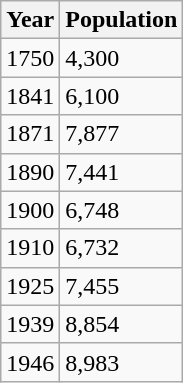<table class=wikitable>
<tr>
<th>Year</th>
<th>Population</th>
</tr>
<tr>
<td>1750</td>
<td>4,300</td>
</tr>
<tr>
<td>1841</td>
<td>6,100</td>
</tr>
<tr>
<td>1871</td>
<td>7,877</td>
</tr>
<tr>
<td>1890</td>
<td>7,441</td>
</tr>
<tr>
<td>1900</td>
<td>6,748</td>
</tr>
<tr>
<td>1910</td>
<td>6,732</td>
</tr>
<tr>
<td>1925</td>
<td>7,455</td>
</tr>
<tr>
<td>1939</td>
<td>8,854</td>
</tr>
<tr>
<td>1946</td>
<td>8,983</td>
</tr>
</table>
